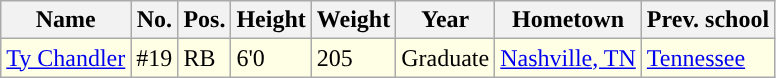<table class="wikitable sortable">
<tr>
<th>Name</th>
<th>No.</th>
<th>Pos.</th>
<th>Height</th>
<th>Weight</th>
<th>Year</th>
<th>Hometown</th>
<th class="unsortable">Prev. school</th>
</tr>
<tr style="background:#FFFFE6;">
<td><a href='#'>Ty Chandler</a></td>
<td>#19</td>
<td>RB</td>
<td>6'0</td>
<td>205</td>
<td>Graduate</td>
<td><a href='#'>Nashville, TN</a></td>
<td><a href='#'>Tennessee</a></td>
</tr>
</table>
